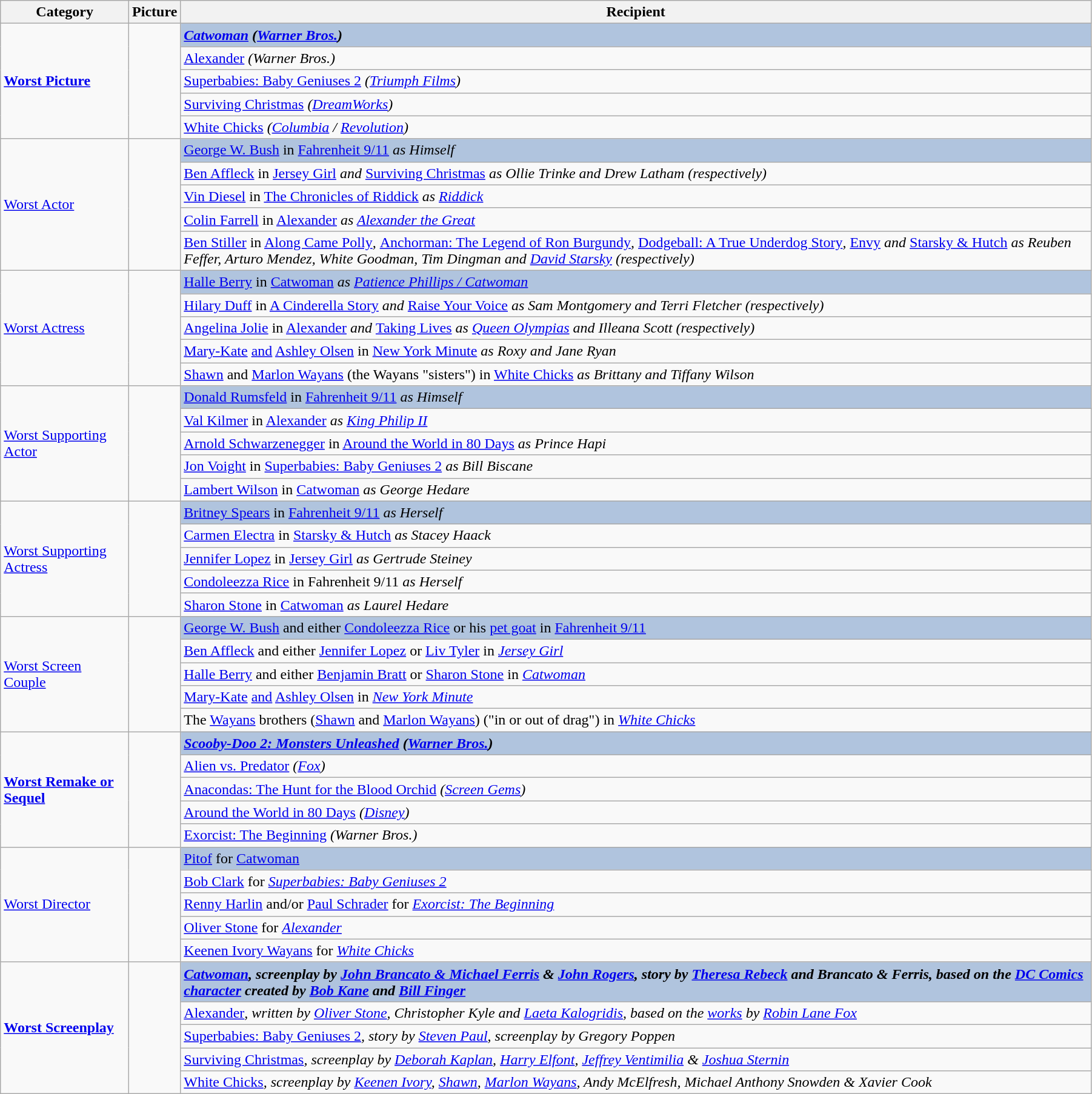<table class="wikitable" width="95%" align="centre">
<tr>
<th>Category</th>
<th>Picture</th>
<th>Recipient</th>
</tr>
<tr>
<td rowspan=5><strong><a href='#'>Worst Picture</a></strong></td>
<td rowspan=5></td>
<td style="background:#B0C4DE;"><strong><em><a href='#'>Catwoman</a><em> (<a href='#'>Warner Bros.</a>)<strong></td>
</tr>
<tr>
<td></em><a href='#'>Alexander</a><em> (Warner Bros.)</td>
</tr>
<tr>
<td></em><a href='#'>Superbabies: Baby Geniuses 2</a><em> (<a href='#'>Triumph Films</a>)</td>
</tr>
<tr>
<td></em><a href='#'>Surviving Christmas</a><em> (<a href='#'>DreamWorks</a>)</td>
</tr>
<tr>
<td></em><a href='#'>White Chicks</a><em> (<a href='#'>Columbia</a> / <a href='#'>Revolution</a>)</td>
</tr>
<tr>
<td rowspan=5></strong><a href='#'>Worst Actor</a><strong></td>
<td rowspan=5></td>
<td style="background:#B0C4DE;"></strong><a href='#'>George W. Bush</a> in </em><a href='#'>Fahrenheit 9/11</a><em> as Himself<strong></td>
</tr>
<tr>
<td><a href='#'>Ben Affleck</a> in </em><a href='#'>Jersey Girl</a><em> and </em><a href='#'>Surviving Christmas</a><em> as Ollie Trinke and Drew Latham (respectively)</td>
</tr>
<tr>
<td><a href='#'>Vin Diesel</a> in </em><a href='#'>The Chronicles of Riddick</a><em> as <a href='#'>Riddick</a></td>
</tr>
<tr>
<td><a href='#'>Colin Farrell</a> in </em><a href='#'>Alexander</a><em> as <a href='#'>Alexander the Great</a></td>
</tr>
<tr>
<td><a href='#'>Ben Stiller</a> in </em><a href='#'>Along Came Polly</a><em>, </em><a href='#'>Anchorman: The Legend of Ron Burgundy</a><em>, </em><a href='#'>Dodgeball: A True Underdog Story</a><em>, </em><a href='#'>Envy</a><em> and </em><a href='#'>Starsky & Hutch</a><em> as Reuben Feffer, Arturo Mendez, White Goodman, Tim Dingman and <a href='#'>David Starsky</a> (respectively)</td>
</tr>
<tr>
<td rowspan=5></strong><a href='#'>Worst Actress</a><strong></td>
<td rowspan=5></td>
<td style="background:#B0C4DE;"></strong><a href='#'>Halle Berry</a> in </em><a href='#'>Catwoman</a><em> as <a href='#'>Patience Phillips / Catwoman</a><strong></td>
</tr>
<tr>
<td><a href='#'>Hilary Duff</a> in </em><a href='#'>A Cinderella Story</a><em> and </em><a href='#'>Raise Your Voice</a><em> as Sam Montgomery and Terri Fletcher (respectively)</td>
</tr>
<tr>
<td><a href='#'>Angelina Jolie</a> in </em><a href='#'>Alexander</a><em> and </em><a href='#'>Taking Lives</a><em> as <a href='#'>Queen Olympias</a> and Illeana Scott (respectively)</td>
</tr>
<tr>
<td><a href='#'>Mary-Kate</a> <a href='#'>and</a> <a href='#'>Ashley Olsen</a> in </em><a href='#'>New York Minute</a><em> as Roxy and Jane Ryan</td>
</tr>
<tr>
<td><a href='#'>Shawn</a> and <a href='#'>Marlon Wayans</a> (the Wayans "sisters") in </em><a href='#'>White Chicks</a><em> as Brittany and Tiffany Wilson</td>
</tr>
<tr>
<td rowspan=5></strong><a href='#'>Worst Supporting Actor</a><strong></td>
<td rowspan=5></td>
<td style="background:#B0C4DE;"></strong><a href='#'>Donald Rumsfeld</a> in </em><a href='#'>Fahrenheit 9/11</a><em> as Himself<strong></td>
</tr>
<tr>
<td><a href='#'>Val Kilmer</a> in </em><a href='#'>Alexander</a><em> as <a href='#'>King Philip II</a></td>
</tr>
<tr>
<td><a href='#'>Arnold Schwarzenegger</a> in </em><a href='#'>Around the World in 80 Days</a><em> as Prince Hapi</td>
</tr>
<tr>
<td><a href='#'>Jon Voight</a> in </em><a href='#'>Superbabies: Baby Geniuses 2</a><em> as Bill Biscane</td>
</tr>
<tr>
<td><a href='#'>Lambert Wilson</a> in </em><a href='#'>Catwoman</a><em> as George Hedare</td>
</tr>
<tr>
<td rowspan=5></strong><a href='#'>Worst Supporting Actress</a><strong></td>
<td rowspan=5></td>
<td style="background:#B0C4DE;"></strong><a href='#'>Britney Spears</a> in </em><a href='#'>Fahrenheit 9/11</a><em> as Herself<strong></td>
</tr>
<tr>
<td><a href='#'>Carmen Electra</a> in </em><a href='#'>Starsky & Hutch</a><em> as Stacey Haack</td>
</tr>
<tr>
<td><a href='#'>Jennifer Lopez</a> in </em><a href='#'>Jersey Girl</a><em> as Gertrude Steiney</td>
</tr>
<tr>
<td><a href='#'>Condoleezza Rice</a> in </em>Fahrenheit 9/11<em> as Herself</td>
</tr>
<tr>
<td><a href='#'>Sharon Stone</a> in </em><a href='#'>Catwoman</a><em> as Laurel Hedare</td>
</tr>
<tr>
<td rowspan=5></strong><a href='#'>Worst Screen Couple</a><strong></td>
<td rowspan=5></td>
<td style="background:#B0C4DE;"></strong><a href='#'>George W. Bush</a> and either <a href='#'>Condoleezza Rice</a> or his <a href='#'>pet goat</a> in </em><a href='#'>Fahrenheit 9/11</a></em></strong></td>
</tr>
<tr>
<td><a href='#'>Ben Affleck</a> and either <a href='#'>Jennifer Lopez</a> or <a href='#'>Liv Tyler</a> in <em><a href='#'>Jersey Girl</a></em></td>
</tr>
<tr>
<td><a href='#'>Halle Berry</a> and either <a href='#'>Benjamin Bratt</a> or <a href='#'>Sharon Stone</a> in <em><a href='#'>Catwoman</a></em></td>
</tr>
<tr>
<td><a href='#'>Mary-Kate</a> <a href='#'>and</a> <a href='#'>Ashley Olsen</a> in <em><a href='#'>New York Minute</a></em></td>
</tr>
<tr>
<td>The <a href='#'>Wayans</a> brothers (<a href='#'>Shawn</a> and <a href='#'>Marlon Wayans</a>) ("in or out of drag") in <em><a href='#'>White Chicks</a></em></td>
</tr>
<tr>
<td rowspan=5><strong><a href='#'>Worst Remake or Sequel</a></strong></td>
<td rowspan=5></td>
<td style="background:#B0C4DE;"><strong><em><a href='#'>Scooby-Doo 2: Monsters Unleashed</a><em> (<a href='#'>Warner Bros.</a>)<strong></td>
</tr>
<tr>
<td></em><a href='#'>Alien vs. Predator</a><em> (<a href='#'>Fox</a>)</td>
</tr>
<tr>
<td></em><a href='#'>Anacondas: The Hunt for the Blood Orchid</a><em> (<a href='#'>Screen Gems</a>)</td>
</tr>
<tr>
<td></em><a href='#'>Around the World in 80 Days</a><em> (<a href='#'>Disney</a>)</td>
</tr>
<tr>
<td></em><a href='#'>Exorcist: The Beginning</a><em> (Warner Bros.)</td>
</tr>
<tr>
<td rowspan=5></strong><a href='#'>Worst Director</a><strong></td>
<td rowspan=5></td>
<td style="background:#B0C4DE;"></strong><a href='#'>Pitof</a> for </em><a href='#'>Catwoman</a></em></strong></td>
</tr>
<tr>
<td><a href='#'>Bob Clark</a> for <em><a href='#'>Superbabies: Baby Geniuses 2</a></em></td>
</tr>
<tr>
<td><a href='#'>Renny Harlin</a> and/or <a href='#'>Paul Schrader</a> for <em><a href='#'>Exorcist: The Beginning</a></em></td>
</tr>
<tr>
<td><a href='#'>Oliver Stone</a> for <em><a href='#'>Alexander</a></em></td>
</tr>
<tr>
<td><a href='#'>Keenen Ivory Wayans</a> for <em><a href='#'>White Chicks</a></em></td>
</tr>
<tr>
<td rowspan=5><strong><a href='#'>Worst Screenplay</a></strong></td>
<td rowspan=5></td>
<td style="background:#B0C4DE;"><strong><em><a href='#'>Catwoman</a><em>, screenplay by <a href='#'>John Brancato & Michael Ferris</a> & <a href='#'>John Rogers</a>, story by <a href='#'>Theresa Rebeck</a> and Brancato & Ferris, based on the <a href='#'>DC Comics</a> <a href='#'>character</a> created by <a href='#'>Bob Kane</a> and <a href='#'>Bill Finger</a><strong></td>
</tr>
<tr>
<td></em><a href='#'>Alexander</a><em>, written by <a href='#'>Oliver Stone</a>, Christopher Kyle and <a href='#'>Laeta Kalogridis</a>, based on the <a href='#'>works</a> by <a href='#'>Robin Lane Fox</a></td>
</tr>
<tr>
<td></em><a href='#'>Superbabies: Baby Geniuses 2</a><em>, story by <a href='#'>Steven Paul</a>, screenplay by Gregory Poppen</td>
</tr>
<tr>
<td></em><a href='#'>Surviving Christmas</a><em>, screenplay by <a href='#'>Deborah Kaplan</a>, <a href='#'>Harry Elfont</a>, <a href='#'>Jeffrey Ventimilia</a> & <a href='#'>Joshua Sternin</a></td>
</tr>
<tr>
<td></em><a href='#'>White Chicks</a><em>, screenplay by <a href='#'>Keenen Ivory</a>, <a href='#'>Shawn</a>, <a href='#'>Marlon Wayans</a>, Andy McElfresh, Michael Anthony Snowden & Xavier Cook</td>
</tr>
</table>
